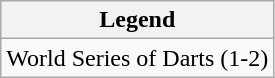<table class="wikitable">
<tr>
<th>Legend</th>
</tr>
<tr>
<td>World Series of Darts (1-2)</td>
</tr>
</table>
